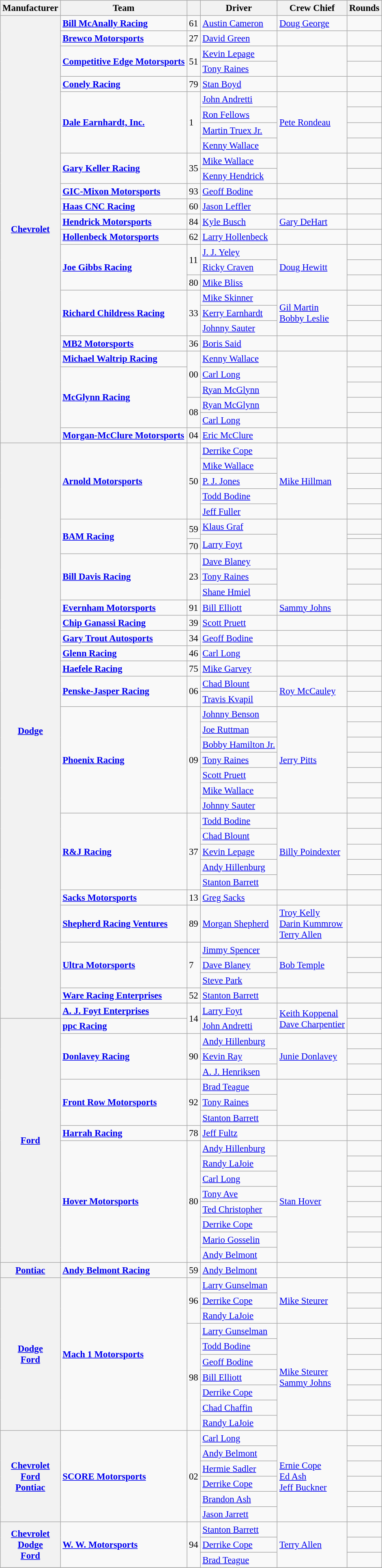<table class="wikitable" style="font-size: 95%;">
<tr>
<th>Manufacturer</th>
<th>Team</th>
<th></th>
<th>Driver</th>
<th>Crew Chief</th>
<th>Rounds</th>
</tr>
<tr>
<th rowspan=28><a href='#'>Chevrolet</a></th>
<td><strong><a href='#'>Bill McAnally Racing</a></strong></td>
<td>61</td>
<td><a href='#'>Austin Cameron</a></td>
<td><a href='#'>Doug George</a></td>
<td></td>
</tr>
<tr>
<td><strong><a href='#'>Brewco Motorsports</a></strong></td>
<td>27</td>
<td><a href='#'>David Green</a></td>
<td></td>
<td></td>
</tr>
<tr>
<td rowspan=2><strong><a href='#'>Competitive Edge Motorsports</a></strong></td>
<td rowspan=2>51</td>
<td><a href='#'>Kevin Lepage</a></td>
<td rowspan=2></td>
<td></td>
</tr>
<tr>
<td><a href='#'>Tony Raines</a></td>
<td></td>
</tr>
<tr>
<td><strong><a href='#'>Conely Racing</a></strong></td>
<td>79</td>
<td><a href='#'>Stan Boyd</a></td>
<td></td>
<td></td>
</tr>
<tr>
<td rowspan=4><strong><a href='#'>Dale Earnhardt, Inc.</a></strong></td>
<td rowspan=4>1</td>
<td><a href='#'>John Andretti</a></td>
<td rowspan=4><a href='#'>Pete Rondeau</a></td>
<td></td>
</tr>
<tr>
<td><a href='#'>Ron Fellows</a></td>
<td></td>
</tr>
<tr>
<td><a href='#'>Martin Truex Jr.</a></td>
<td></td>
</tr>
<tr>
<td><a href='#'>Kenny Wallace</a></td>
<td></td>
</tr>
<tr>
<td rowspan=2><strong><a href='#'>Gary Keller Racing</a></strong></td>
<td rowspan=2>35</td>
<td><a href='#'>Mike Wallace</a></td>
<td rowspan=2></td>
<td></td>
</tr>
<tr>
<td><a href='#'>Kenny Hendrick</a></td>
<td></td>
</tr>
<tr>
<td><strong><a href='#'>GIC-Mixon Motorsports</a></strong></td>
<td>93</td>
<td><a href='#'>Geoff Bodine</a></td>
<td></td>
<td></td>
</tr>
<tr>
<td><strong><a href='#'>Haas CNC Racing</a></strong></td>
<td>60</td>
<td><a href='#'>Jason Leffler</a></td>
<td></td>
<td></td>
</tr>
<tr>
<td><strong><a href='#'>Hendrick Motorsports</a></strong></td>
<td>84</td>
<td><a href='#'>Kyle Busch</a></td>
<td><a href='#'>Gary DeHart</a></td>
<td></td>
</tr>
<tr>
<td><strong><a href='#'>Hollenbeck Motorsports</a></strong></td>
<td>62</td>
<td><a href='#'>Larry Hollenbeck</a></td>
<td></td>
<td></td>
</tr>
<tr>
<td rowspan=3><strong><a href='#'>Joe Gibbs Racing</a></strong></td>
<td rowspan=2>11</td>
<td><a href='#'>J. J. Yeley</a></td>
<td rowspan=3><a href='#'>Doug Hewitt</a></td>
<td></td>
</tr>
<tr>
<td><a href='#'>Ricky Craven</a></td>
<td></td>
</tr>
<tr>
<td>80</td>
<td><a href='#'>Mike Bliss</a></td>
<td></td>
</tr>
<tr>
<td rowspan=3><strong><a href='#'>Richard Childress Racing</a></strong></td>
<td rowspan=3>33</td>
<td><a href='#'>Mike Skinner</a></td>
<td rowspan=3><a href='#'>Gil Martin</a> <small></small><br><a href='#'>Bobby Leslie</a> <small></small></td>
<td></td>
</tr>
<tr>
<td><a href='#'>Kerry Earnhardt</a></td>
<td></td>
</tr>
<tr>
<td><a href='#'>Johnny Sauter</a></td>
<td></td>
</tr>
<tr>
<td><strong><a href='#'>MB2 Motorsports</a></strong></td>
<td>36</td>
<td><a href='#'>Boris Said</a></td>
<td></td>
<td></td>
</tr>
<tr>
<td><strong><a href='#'>Michael Waltrip Racing</a></strong></td>
<td rowspan=3>00</td>
<td><a href='#'>Kenny Wallace</a></td>
<td rowspan=5></td>
<td></td>
</tr>
<tr>
<td rowspan=4><strong><a href='#'>McGlynn Racing</a></strong></td>
<td><a href='#'>Carl Long</a></td>
<td></td>
</tr>
<tr>
<td><a href='#'>Ryan McGlynn</a></td>
<td></td>
</tr>
<tr>
<td rowspan=2>08</td>
<td><a href='#'>Ryan McGlynn</a></td>
<td></td>
</tr>
<tr>
<td><a href='#'>Carl Long</a></td>
<td></td>
</tr>
<tr>
<td><strong><a href='#'>Morgan-McClure Motorsports</a></strong></td>
<td>04</td>
<td><a href='#'>Eric McClure</a></td>
<td></td>
<td></td>
</tr>
<tr>
<th rowspan=37><a href='#'>Dodge</a></th>
<td rowspan=5><strong><a href='#'>Arnold Motorsports</a></strong></td>
<td rowspan=5>50</td>
<td><a href='#'>Derrike Cope</a></td>
<td rowspan=5><a href='#'>Mike Hillman</a></td>
<td></td>
</tr>
<tr>
<td><a href='#'>Mike Wallace</a></td>
<td></td>
</tr>
<tr>
<td><a href='#'>P. J. Jones</a></td>
<td></td>
</tr>
<tr>
<td><a href='#'>Todd Bodine</a></td>
<td></td>
</tr>
<tr>
<td><a href='#'>Jeff Fuller</a></td>
<td></td>
</tr>
<tr>
<td rowspan=3><strong><a href='#'>BAM Racing</a></strong></td>
<td rowspan=2>59</td>
<td><a href='#'>Klaus Graf</a></td>
<td rowspan=3></td>
<td></td>
</tr>
<tr>
<td rowspan=2><a href='#'>Larry Foyt</a></td>
<td></td>
</tr>
<tr>
<td>70</td>
<td></td>
</tr>
<tr>
<td rowspan=3><strong><a href='#'>Bill Davis Racing</a></strong></td>
<td rowspan=3>23</td>
<td><a href='#'>Dave Blaney</a></td>
<td rowspan=3></td>
<td></td>
</tr>
<tr>
<td><a href='#'>Tony Raines</a></td>
<td></td>
</tr>
<tr>
<td><a href='#'>Shane Hmiel</a></td>
<td></td>
</tr>
<tr>
<td><strong><a href='#'>Evernham Motorsports</a></strong></td>
<td>91</td>
<td><a href='#'>Bill Elliott</a></td>
<td><a href='#'>Sammy Johns</a></td>
<td></td>
</tr>
<tr>
<td><strong><a href='#'>Chip Ganassi Racing</a></strong></td>
<td>39</td>
<td><a href='#'>Scott Pruett</a></td>
<td></td>
<td></td>
</tr>
<tr>
<td><strong><a href='#'>Gary Trout Autosports</a></strong></td>
<td>34</td>
<td><a href='#'>Geoff Bodine</a></td>
<td></td>
<td></td>
</tr>
<tr>
<td><strong><a href='#'>Glenn Racing</a></strong></td>
<td>46</td>
<td><a href='#'>Carl Long</a></td>
<td></td>
<td></td>
</tr>
<tr>
<td><strong><a href='#'>Haefele Racing</a></strong></td>
<td>75</td>
<td><a href='#'>Mike Garvey</a></td>
<td></td>
<td></td>
</tr>
<tr>
<td rowspan=2><strong><a href='#'>Penske-Jasper Racing</a></strong></td>
<td rowspan=2>06</td>
<td><a href='#'>Chad Blount</a></td>
<td rowspan=2><a href='#'>Roy McCauley</a></td>
<td></td>
</tr>
<tr>
<td><a href='#'>Travis Kvapil</a></td>
<td></td>
</tr>
<tr>
<td rowspan=7><strong><a href='#'>Phoenix Racing</a></strong></td>
<td rowspan=7>09</td>
<td><a href='#'>Johnny Benson</a></td>
<td rowspan=7><a href='#'>Jerry Pitts</a></td>
<td></td>
</tr>
<tr>
<td><a href='#'>Joe Ruttman</a></td>
<td></td>
</tr>
<tr>
<td><a href='#'>Bobby Hamilton Jr.</a></td>
<td></td>
</tr>
<tr>
<td><a href='#'>Tony Raines</a></td>
<td></td>
</tr>
<tr>
<td><a href='#'>Scott Pruett</a></td>
<td></td>
</tr>
<tr>
<td><a href='#'>Mike Wallace</a></td>
<td></td>
</tr>
<tr>
<td><a href='#'>Johnny Sauter</a></td>
<td></td>
</tr>
<tr>
<td rowspan=5><strong><a href='#'>R&J Racing</a></strong></td>
<td rowspan=5>37</td>
<td><a href='#'>Todd Bodine</a></td>
<td rowspan=5><a href='#'>Billy Poindexter</a></td>
<td></td>
</tr>
<tr>
<td><a href='#'>Chad Blount</a></td>
<td></td>
</tr>
<tr>
<td><a href='#'>Kevin Lepage</a></td>
<td></td>
</tr>
<tr>
<td><a href='#'>Andy Hillenburg</a></td>
<td></td>
</tr>
<tr>
<td><a href='#'>Stanton Barrett</a></td>
<td></td>
</tr>
<tr>
<td><strong><a href='#'>Sacks Motorsports</a></strong></td>
<td>13</td>
<td><a href='#'>Greg Sacks</a></td>
<td></td>
<td></td>
</tr>
<tr>
<td><strong><a href='#'>Shepherd Racing Ventures</a></strong></td>
<td>89</td>
<td><a href='#'>Morgan Shepherd</a></td>
<td><a href='#'>Troy Kelly</a> <small></small><br><a href='#'>Darin Kummrow</a> <small></small><br><a href='#'>Terry Allen</a> <small></small></td>
<td></td>
</tr>
<tr>
<td rowspan=3><strong><a href='#'>Ultra Motorsports</a></strong></td>
<td rowspan=3>7</td>
<td><a href='#'>Jimmy Spencer</a></td>
<td rowspan=3><a href='#'>Bob Temple</a></td>
<td></td>
</tr>
<tr>
<td><a href='#'>Dave Blaney</a></td>
<td></td>
</tr>
<tr>
<td><a href='#'>Steve Park</a></td>
<td></td>
</tr>
<tr>
<td><strong><a href='#'>Ware Racing Enterprises</a></strong></td>
<td>52</td>
<td><a href='#'>Stanton Barrett</a></td>
<td></td>
<td></td>
</tr>
<tr>
<td><strong><a href='#'>A. J. Foyt Enterprises</a></strong></td>
<td rowspan=2>14</td>
<td><a href='#'>Larry Foyt</a></td>
<td rowspan=2><a href='#'>Keith Koppenal</a> <small></small><br><a href='#'>Dave Charpentier</a> <small></small></td>
<td></td>
</tr>
<tr>
<th rowspan=16><a href='#'>Ford</a></th>
<td><strong><a href='#'>ppc Racing</a></strong></td>
<td><a href='#'>John Andretti</a></td>
<td></td>
</tr>
<tr>
<td rowspan=3><strong><a href='#'>Donlavey Racing</a></strong></td>
<td rowspan=3>90</td>
<td><a href='#'>Andy Hillenburg</a></td>
<td rowspan=3><a href='#'>Junie Donlavey</a></td>
<td></td>
</tr>
<tr>
<td><a href='#'>Kevin Ray</a></td>
<td></td>
</tr>
<tr>
<td><a href='#'>A. J. Henriksen</a></td>
<td></td>
</tr>
<tr>
<td rowspan=3><strong><a href='#'>Front Row Motorsports</a></strong></td>
<td rowspan=3>92</td>
<td><a href='#'>Brad Teague</a></td>
<td rowspan=3></td>
<td></td>
</tr>
<tr>
<td><a href='#'>Tony Raines</a></td>
<td></td>
</tr>
<tr>
<td><a href='#'>Stanton Barrett</a></td>
<td></td>
</tr>
<tr>
<td><strong><a href='#'>Harrah Racing</a></strong></td>
<td>78</td>
<td><a href='#'>Jeff Fultz</a></td>
<td></td>
<td></td>
</tr>
<tr>
<td rowspan=8><strong><a href='#'>Hover Motorsports</a></strong></td>
<td rowspan=8>80</td>
<td><a href='#'>Andy Hillenburg</a></td>
<td rowspan=8><a href='#'>Stan Hover</a></td>
<td></td>
</tr>
<tr>
<td><a href='#'>Randy LaJoie</a></td>
<td></td>
</tr>
<tr>
<td><a href='#'>Carl Long</a></td>
<td></td>
</tr>
<tr>
<td><a href='#'>Tony Ave</a></td>
<td></td>
</tr>
<tr>
<td><a href='#'>Ted Christopher</a></td>
<td></td>
</tr>
<tr>
<td><a href='#'>Derrike Cope</a></td>
<td></td>
</tr>
<tr>
<td><a href='#'>Mario Gosselin</a></td>
<td></td>
</tr>
<tr>
<td><a href='#'>Andy Belmont</a></td>
<td></td>
</tr>
<tr>
<th><a href='#'>Pontiac</a></th>
<td><strong><a href='#'>Andy Belmont Racing</a></strong></td>
<td>59</td>
<td><a href='#'>Andy Belmont</a></td>
<td></td>
<td></td>
</tr>
<tr>
<th rowspan=10><a href='#'>Dodge</a><br><a href='#'>Ford</a></th>
<td rowspan=10><strong><a href='#'>Mach 1 Motorsports</a></strong></td>
<td rowspan=3>96</td>
<td><a href='#'>Larry Gunselman</a></td>
<td rowspan=3><a href='#'>Mike Steurer</a></td>
<td></td>
</tr>
<tr>
<td><a href='#'>Derrike Cope</a></td>
<td></td>
</tr>
<tr>
<td><a href='#'>Randy LaJoie</a></td>
<td></td>
</tr>
<tr>
<td rowspan=7>98</td>
<td><a href='#'>Larry Gunselman</a></td>
<td rowspan=7><a href='#'>Mike Steurer</a> <small></small><br><a href='#'>Sammy Johns</a> <small></small></td>
<td></td>
</tr>
<tr>
<td><a href='#'>Todd Bodine</a></td>
<td></td>
</tr>
<tr>
<td><a href='#'>Geoff Bodine</a></td>
<td></td>
</tr>
<tr>
<td><a href='#'>Bill Elliott</a></td>
<td></td>
</tr>
<tr>
<td><a href='#'>Derrike Cope</a></td>
<td></td>
</tr>
<tr>
<td><a href='#'>Chad Chaffin</a></td>
<td></td>
</tr>
<tr>
<td><a href='#'>Randy LaJoie</a></td>
<td></td>
</tr>
<tr>
<th rowspan=6><a href='#'>Chevrolet</a><br><a href='#'>Ford</a><br><a href='#'>Pontiac</a></th>
<td rowspan=6><strong><a href='#'>SCORE Motorsports</a></strong></td>
<td rowspan=6>02</td>
<td><a href='#'>Carl Long</a></td>
<td rowspan=6><a href='#'>Ernie Cope</a> <small></small><br><a href='#'>Ed Ash</a> <small></small><br><a href='#'>Jeff Buckner</a> <small></small></td>
<td></td>
</tr>
<tr>
<td><a href='#'>Andy Belmont</a></td>
<td></td>
</tr>
<tr>
<td><a href='#'>Hermie Sadler</a></td>
<td></td>
</tr>
<tr>
<td><a href='#'>Derrike Cope</a></td>
<td></td>
</tr>
<tr>
<td><a href='#'>Brandon Ash</a></td>
<td></td>
</tr>
<tr>
<td><a href='#'>Jason Jarrett</a></td>
<td></td>
</tr>
<tr>
<th rowspan=3><a href='#'>Chevrolet</a><br><a href='#'>Dodge</a><br><a href='#'>Ford</a></th>
<td rowspan=3><strong><a href='#'>W. W. Motorsports</a></strong></td>
<td rowspan=3>94</td>
<td><a href='#'>Stanton Barrett</a></td>
<td rowspan=3><a href='#'>Terry Allen</a></td>
<td></td>
</tr>
<tr>
<td><a href='#'>Derrike Cope</a></td>
<td></td>
</tr>
<tr>
<td><a href='#'>Brad Teague</a></td>
<td></td>
</tr>
<tr>
</tr>
</table>
